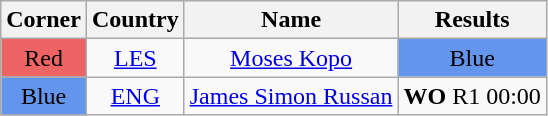<table class="wikitable" style="text-align:center">
<tr>
<th>Corner</th>
<th>Country</th>
<th>Name</th>
<th>Results</th>
</tr>
<tr>
<td bgcolor="#EE6363">Red</td>
<td><a href='#'>LES</a></td>
<td><a href='#'>Moses Kopo</a></td>
<td bgcolor="#6495ED">Blue</td>
</tr>
<tr>
<td bgcolor="#6495ED">Blue</td>
<td><a href='#'>ENG</a></td>
<td><a href='#'>James Simon Russan</a></td>
<td><strong>WO</strong> R1 00:00</td>
</tr>
</table>
